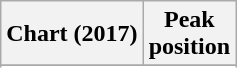<table class="wikitable sortable plainrowheaders" style="text-align:center">
<tr>
<th scope="col">Chart (2017)</th>
<th scope="col">Peak<br> position</th>
</tr>
<tr>
</tr>
<tr>
</tr>
<tr>
</tr>
</table>
